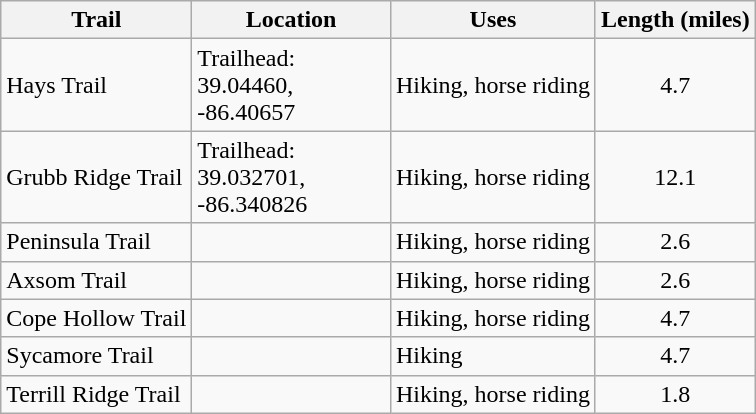<table class="wikitable">
<tr>
<th>Trail</th>
<th width="125">Location</th>
<th>Uses</th>
<th>Length (miles)</th>
</tr>
<tr>
<td>Hays Trail</td>
<td>Trailhead: 39.04460, -86.40657</td>
<td>Hiking, horse riding</td>
<td align=center>4.7</td>
</tr>
<tr>
<td>Grubb Ridge Trail</td>
<td>Trailhead: 39.032701, -86.340826</td>
<td>Hiking, horse riding</td>
<td align=center>12.1</td>
</tr>
<tr>
<td>Peninsula Trail</td>
<td></td>
<td>Hiking, horse riding</td>
<td align=center>2.6</td>
</tr>
<tr>
<td>Axsom Trail</td>
<td></td>
<td>Hiking, horse riding</td>
<td align=center>2.6</td>
</tr>
<tr>
<td>Cope Hollow Trail</td>
<td></td>
<td>Hiking, horse riding</td>
<td align=center>4.7</td>
</tr>
<tr>
<td>Sycamore Trail</td>
<td></td>
<td>Hiking</td>
<td align=center>4.7</td>
</tr>
<tr>
<td>Terrill Ridge Trail</td>
<td></td>
<td>Hiking, horse riding</td>
<td align=center>1.8</td>
</tr>
</table>
